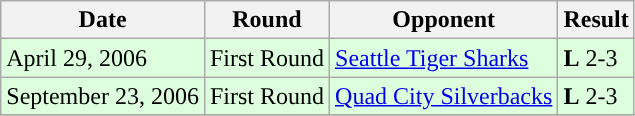<table class="wikitable">
<tr>
<th>Date</th>
<th>Round</th>
<th>Opponent</th>
<th>Result</th>
</tr>
<tr style="background: #ddffdd;">
<td>April 29, 2006</td>
<td>First Round</td>
<td><a href='#'>Seattle Tiger Sharks</a></td>
<td><strong>L</strong> 2-3</td>
</tr>
<tr style="background: #ddffdd;">
<td>September 23, 2006</td>
<td>First Round</td>
<td><a href='#'>Quad City Silverbacks</a></td>
<td><strong>L</strong> 2-3</td>
</tr>
<tr style="background: #ddffdd;">
</tr>
</table>
